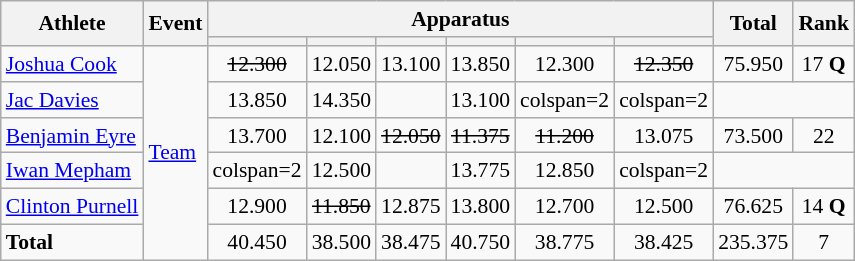<table class="wikitable" style="font-size:90%">
<tr>
<th rowspan=2>Athlete</th>
<th rowspan=2>Event</th>
<th colspan=6>Apparatus</th>
<th rowspan=2>Total</th>
<th rowspan=2>Rank</th>
</tr>
<tr style="font-size:95%">
<th></th>
<th></th>
<th></th>
<th></th>
<th></th>
<th></th>
</tr>
<tr align=center>
<td align=left><a href='#'>Joshua Cook</a></td>
<td align=left rowspan=6><a href='#'>Team</a></td>
<td><s>12.300</s></td>
<td>12.050</td>
<td>13.100</td>
<td>13.850</td>
<td>12.300</td>
<td><s>12.350</s></td>
<td>75.950</td>
<td>17 <strong>Q</strong></td>
</tr>
<tr align=center>
<td align=left><a href='#'>Jac Davies</a></td>
<td>13.850</td>
<td>14.350</td>
<td></td>
<td>13.100</td>
<td>colspan=2 </td>
<td>colspan=2 </td>
</tr>
<tr align=center>
<td align=left><a href='#'>Benjamin Eyre</a></td>
<td>13.700</td>
<td>12.100</td>
<td><s>12.050</s></td>
<td><s>11.375</s></td>
<td><s>11.200</s></td>
<td>13.075</td>
<td>73.500</td>
<td>22</td>
</tr>
<tr align=center>
<td align=left><a href='#'>Iwan Mepham</a></td>
<td>colspan=2 </td>
<td>12.500</td>
<td></td>
<td>13.775</td>
<td>12.850</td>
<td>colspan=2 </td>
</tr>
<tr align=center>
<td align=left><a href='#'>Clinton Purnell</a></td>
<td>12.900</td>
<td><s>11.850</s></td>
<td>12.875</td>
<td>13.800</td>
<td>12.700</td>
<td>12.500</td>
<td>76.625</td>
<td>14 <strong>Q</strong></td>
</tr>
<tr align=center>
<td align=left><strong>Total</strong></td>
<td>40.450</td>
<td>38.500</td>
<td>38.475</td>
<td>40.750</td>
<td>38.775</td>
<td>38.425</td>
<td>235.375</td>
<td>7</td>
</tr>
</table>
